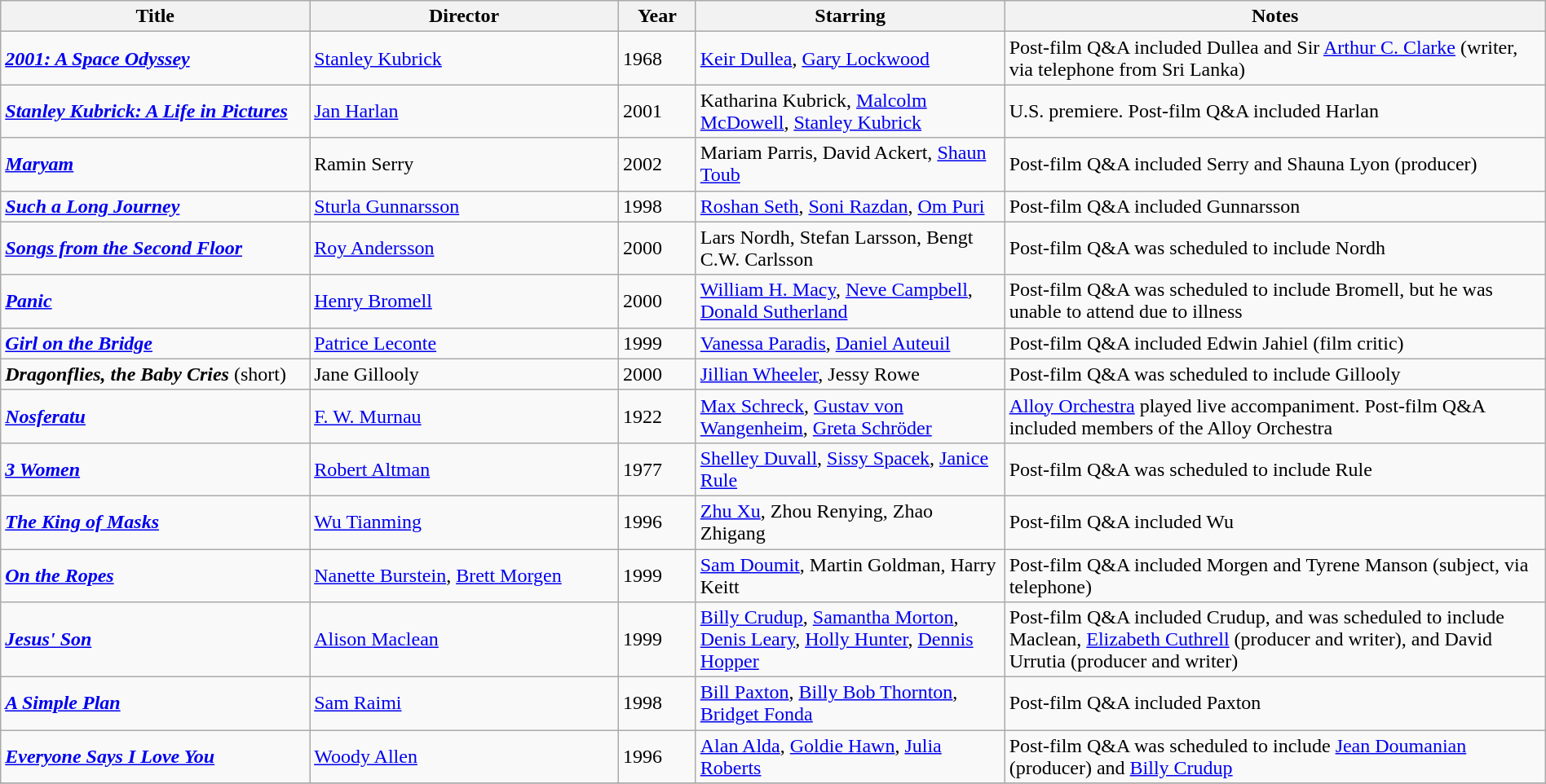<table class="wikitable sortable" style="width:100%;">
<tr>
<th style="width:20%;">Title</th>
<th style="width:20%;">Director</th>
<th style="width:5%;">Year</th>
<th style="width:20%;">Starring</th>
<th style="width:35%;">Notes</th>
</tr>
<tr>
<td><strong><em><a href='#'>2001: A Space Odyssey</a></em></strong></td>
<td><a href='#'>Stanley Kubrick</a></td>
<td>1968</td>
<td><a href='#'>Keir Dullea</a>, <a href='#'>Gary Lockwood</a></td>
<td>Post-film Q&A included Dullea and Sir <a href='#'>Arthur C. Clarke</a> (writer, via telephone from Sri Lanka)</td>
</tr>
<tr>
<td><strong><em><a href='#'>Stanley Kubrick: A Life in Pictures</a></em></strong></td>
<td><a href='#'>Jan Harlan</a></td>
<td>2001</td>
<td>Katharina Kubrick, <a href='#'>Malcolm McDowell</a>, <a href='#'>Stanley Kubrick</a></td>
<td>U.S. premiere. Post-film Q&A included Harlan</td>
</tr>
<tr>
<td><strong><em><a href='#'>Maryam</a></em></strong></td>
<td>Ramin Serry</td>
<td>2002</td>
<td>Mariam Parris, David Ackert, <a href='#'>Shaun Toub</a></td>
<td>Post-film Q&A included Serry and Shauna Lyon (producer)</td>
</tr>
<tr>
<td><strong><em><a href='#'>Such a Long Journey</a></em></strong></td>
<td><a href='#'>Sturla Gunnarsson</a></td>
<td>1998</td>
<td><a href='#'>Roshan Seth</a>, <a href='#'>Soni Razdan</a>, <a href='#'>Om Puri</a></td>
<td>Post-film Q&A included Gunnarsson</td>
</tr>
<tr>
<td><strong><em><a href='#'>Songs from the Second Floor</a></em></strong></td>
<td><a href='#'>Roy Andersson</a></td>
<td>2000</td>
<td>Lars Nordh, Stefan Larsson, Bengt C.W. Carlsson</td>
<td>Post-film Q&A was scheduled to include Nordh</td>
</tr>
<tr>
<td><strong><em><a href='#'>Panic</a></em></strong></td>
<td><a href='#'>Henry Bromell</a></td>
<td>2000</td>
<td><a href='#'>William H. Macy</a>, <a href='#'>Neve Campbell</a>, <a href='#'>Donald Sutherland</a></td>
<td>Post-film Q&A was scheduled to include Bromell, but he was unable to attend due to illness</td>
</tr>
<tr>
<td><strong><em><a href='#'>Girl on the Bridge</a></em></strong></td>
<td><a href='#'>Patrice Leconte</a></td>
<td>1999</td>
<td><a href='#'>Vanessa Paradis</a>, <a href='#'>Daniel Auteuil</a></td>
<td>Post-film Q&A included Edwin Jahiel (film critic)</td>
</tr>
<tr>
<td><strong><em>Dragonflies, the Baby Cries</em></strong> (short)</td>
<td>Jane Gillooly</td>
<td>2000</td>
<td><a href='#'>Jillian Wheeler</a>, Jessy Rowe</td>
<td>Post-film Q&A was scheduled to include Gillooly</td>
</tr>
<tr>
<td><strong><em><a href='#'>Nosferatu</a></em></strong></td>
<td><a href='#'>F. W. Murnau</a></td>
<td>1922</td>
<td><a href='#'>Max Schreck</a>, <a href='#'>Gustav von Wangenheim</a>, <a href='#'>Greta Schröder</a></td>
<td><a href='#'>Alloy Orchestra</a> played live accompaniment. Post-film Q&A included members of the Alloy Orchestra</td>
</tr>
<tr>
<td><strong><em><a href='#'>3 Women</a></em></strong></td>
<td><a href='#'>Robert Altman</a></td>
<td>1977</td>
<td><a href='#'>Shelley Duvall</a>, <a href='#'>Sissy Spacek</a>, <a href='#'>Janice Rule</a></td>
<td>Post-film Q&A was scheduled to include Rule</td>
</tr>
<tr>
<td><strong><em><a href='#'>The King of Masks</a></em></strong></td>
<td><a href='#'>Wu Tianming</a></td>
<td>1996</td>
<td><a href='#'>Zhu Xu</a>, Zhou Renying, Zhao Zhigang</td>
<td>Post-film Q&A included Wu</td>
</tr>
<tr>
<td><strong><em><a href='#'>On the Ropes</a></em></strong></td>
<td><a href='#'>Nanette Burstein</a>, <a href='#'>Brett Morgen</a></td>
<td>1999</td>
<td><a href='#'>Sam Doumit</a>, Martin Goldman, Harry Keitt</td>
<td>Post-film Q&A included Morgen and Tyrene Manson (subject, via telephone)</td>
</tr>
<tr>
<td><strong><em><a href='#'>Jesus' Son</a></em></strong></td>
<td><a href='#'>Alison Maclean</a></td>
<td>1999</td>
<td><a href='#'>Billy Crudup</a>, <a href='#'>Samantha Morton</a>, <a href='#'>Denis Leary</a>, <a href='#'>Holly Hunter</a>, <a href='#'>Dennis Hopper</a></td>
<td>Post-film Q&A included Crudup, and was scheduled to include Maclean, <a href='#'>Elizabeth Cuthrell</a> (producer and writer), and David Urrutia (producer and writer)</td>
</tr>
<tr>
<td><strong><em><a href='#'>A Simple Plan</a></em></strong></td>
<td><a href='#'>Sam Raimi</a></td>
<td>1998</td>
<td><a href='#'>Bill Paxton</a>, <a href='#'>Billy Bob Thornton</a>, <a href='#'>Bridget Fonda</a></td>
<td>Post-film Q&A included Paxton</td>
</tr>
<tr>
<td><strong><em><a href='#'>Everyone Says I Love You</a></em></strong></td>
<td><a href='#'>Woody Allen</a></td>
<td>1996</td>
<td><a href='#'>Alan Alda</a>, <a href='#'>Goldie Hawn</a>, <a href='#'>Julia Roberts</a></td>
<td>Post-film Q&A was scheduled to include <a href='#'>Jean Doumanian</a> (producer) and <a href='#'>Billy Crudup</a></td>
</tr>
<tr>
</tr>
</table>
